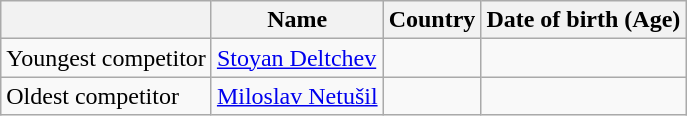<table class="wikitable sortable">
<tr>
<th></th>
<th>Name</th>
<th>Country</th>
<th>Date of birth (Age)</th>
</tr>
<tr>
<td>Youngest competitor</td>
<td><a href='#'>Stoyan Deltchev</a></td>
<td></td>
<td></td>
</tr>
<tr>
<td>Oldest competitor</td>
<td><a href='#'>Miloslav Netušil</a></td>
<td></td>
<td></td>
</tr>
</table>
